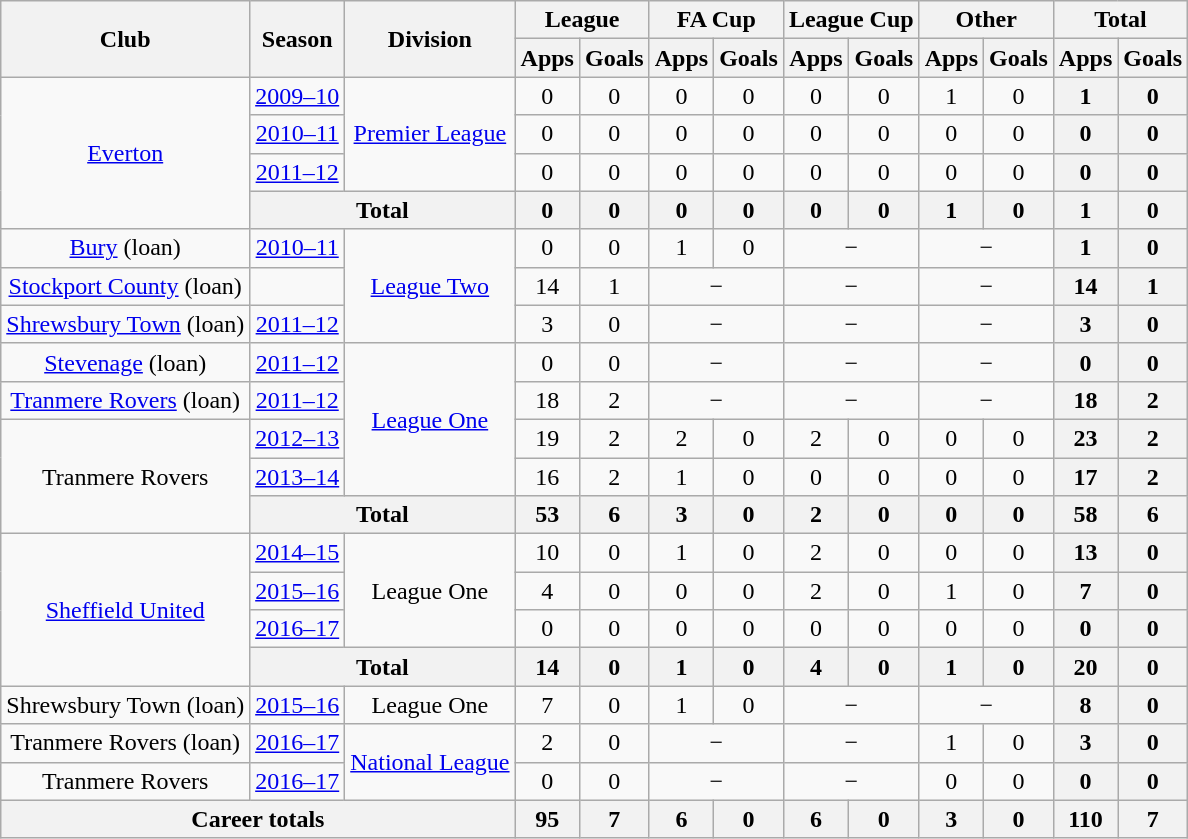<table class="wikitable" style="text-align: center;">
<tr>
<th rowspan="2" scope="col">Club</th>
<th rowspan="2" scope="col">Season</th>
<th rowspan="2" scope="col">Division</th>
<th colspan="2" scope="col">League</th>
<th colspan="2" scope="col">FA Cup</th>
<th colspan="2" scope="col">League Cup</th>
<th colspan="2" scope="col">Other</th>
<th colspan="2" scope="col">Total</th>
</tr>
<tr>
<th scope="col">Apps</th>
<th scope="col">Goals</th>
<th scope="col">Apps</th>
<th scope="col">Goals</th>
<th scope="col">Apps</th>
<th scope="col">Goals</th>
<th scope="col">Apps</th>
<th scope="col">Goals</th>
<th scope="col">Apps</th>
<th scope="col">Goals</th>
</tr>
<tr>
<td scope="row" rowspan="4"><a href='#'>Everton</a></td>
<td><a href='#'>2009–10</a></td>
<td rowspan="3"><a href='#'>Premier League</a></td>
<td>0</td>
<td>0</td>
<td>0</td>
<td>0</td>
<td>0</td>
<td>0</td>
<td>1</td>
<td>0</td>
<th>1</th>
<th>0</th>
</tr>
<tr>
<td scope="row"><a href='#'>2010–11</a></td>
<td>0</td>
<td>0</td>
<td>0</td>
<td>0</td>
<td>0</td>
<td>0</td>
<td>0</td>
<td>0</td>
<th>0</th>
<th>0</th>
</tr>
<tr>
<td scope="row"><a href='#'>2011–12</a></td>
<td>0</td>
<td>0</td>
<td>0</td>
<td>0</td>
<td>0</td>
<td>0</td>
<td>0</td>
<td>0</td>
<th>0</th>
<th>0</th>
</tr>
<tr>
<th colspan="2">Total</th>
<th>0</th>
<th>0</th>
<th>0</th>
<th>0</th>
<th>0</th>
<th>0</th>
<th>1</th>
<th>0</th>
<th>1</th>
<th>0</th>
</tr>
<tr>
<td scope="row"><a href='#'>Bury</a> (loan)</td>
<td><a href='#'>2010–11</a></td>
<td rowspan="3"><a href='#'>League Two</a></td>
<td>0</td>
<td>0</td>
<td>1</td>
<td>0</td>
<td colspan="2">−</td>
<td colspan="2">−</td>
<th>1</th>
<th>0</th>
</tr>
<tr>
<td scope="row"><a href='#'>Stockport County</a> (loan)</td>
<td></td>
<td>14</td>
<td>1</td>
<td colspan="2">−</td>
<td colspan="2">−</td>
<td colspan="2">−</td>
<th>14</th>
<th>1</th>
</tr>
<tr>
<td scope="row"><a href='#'>Shrewsbury Town</a> (loan)</td>
<td><a href='#'>2011–12</a></td>
<td>3</td>
<td>0</td>
<td colspan="2">−</td>
<td colspan="2">−</td>
<td colspan="2">−</td>
<th>3</th>
<th>0</th>
</tr>
<tr>
<td scope="row"><a href='#'>Stevenage</a> (loan)</td>
<td><a href='#'>2011–12</a></td>
<td rowspan="4"><a href='#'>League One</a></td>
<td>0</td>
<td>0</td>
<td colspan="2">−</td>
<td colspan="2">−</td>
<td colspan="2">−</td>
<th>0</th>
<th>0</th>
</tr>
<tr>
<td scope="row"><a href='#'>Tranmere Rovers</a> (loan)</td>
<td><a href='#'>2011–12</a></td>
<td>18</td>
<td>2</td>
<td colspan="2">−</td>
<td colspan="2">−</td>
<td colspan="2">−</td>
<th>18</th>
<th>2</th>
</tr>
<tr>
<td scope="row" rowspan="3">Tranmere Rovers</td>
<td><a href='#'>2012–13</a></td>
<td>19</td>
<td>2</td>
<td>2</td>
<td>0</td>
<td>2</td>
<td>0</td>
<td>0</td>
<td>0</td>
<th>23</th>
<th>2</th>
</tr>
<tr>
<td><a href='#'>2013–14</a></td>
<td>16</td>
<td>2</td>
<td>1</td>
<td>0</td>
<td>0</td>
<td>0</td>
<td>0</td>
<td>0</td>
<th>17</th>
<th>2</th>
</tr>
<tr>
<th scope="row" colspan="2">Total</th>
<th>53</th>
<th>6</th>
<th>3</th>
<th>0</th>
<th>2</th>
<th>0</th>
<th>0</th>
<th>0</th>
<th>58</th>
<th>6</th>
</tr>
<tr>
<td rowspan="4" valign="center"><a href='#'>Sheffield United</a></td>
<td><a href='#'>2014–15</a></td>
<td rowspan="3">League One</td>
<td>10</td>
<td>0</td>
<td>1</td>
<td>0</td>
<td>2</td>
<td>0</td>
<td>0</td>
<td>0</td>
<th>13</th>
<th>0</th>
</tr>
<tr>
<td><a href='#'>2015–16</a></td>
<td>4</td>
<td>0</td>
<td>0</td>
<td>0</td>
<td>2</td>
<td>0</td>
<td>1</td>
<td>0</td>
<th>7</th>
<th>0</th>
</tr>
<tr>
<td><a href='#'>2016–17</a></td>
<td>0</td>
<td>0</td>
<td>0</td>
<td>0</td>
<td>0</td>
<td>0</td>
<td>0</td>
<td>0</td>
<th>0</th>
<th>0</th>
</tr>
<tr>
<th colspan="2">Total</th>
<th>14</th>
<th>0</th>
<th>1</th>
<th>0</th>
<th>4</th>
<th>0</th>
<th>1</th>
<th>0</th>
<th>20</th>
<th>0</th>
</tr>
<tr>
<td>Shrewsbury Town (loan)</td>
<td><a href='#'>2015–16</a></td>
<td>League One</td>
<td>7</td>
<td>0</td>
<td>1</td>
<td>0</td>
<td colspan="2">−</td>
<td colspan="2">−</td>
<th>8</th>
<th>0</th>
</tr>
<tr>
<td>Tranmere Rovers (loan)</td>
<td><a href='#'>2016–17</a></td>
<td rowspan="2"><a href='#'>National League</a></td>
<td>2</td>
<td>0</td>
<td colspan="2">−</td>
<td colspan="2">−</td>
<td>1</td>
<td>0</td>
<th>3</th>
<th>0</th>
</tr>
<tr>
<td>Tranmere Rovers</td>
<td><a href='#'>2016–17</a></td>
<td>0</td>
<td>0</td>
<td colspan="2">−</td>
<td colspan="2">−</td>
<td>0</td>
<td>0</td>
<th>0</th>
<th>0</th>
</tr>
<tr>
<th colspan="3" scope="row">Career totals</th>
<th>95</th>
<th>7</th>
<th>6</th>
<th>0</th>
<th>6</th>
<th>0</th>
<th>3</th>
<th>0</th>
<th>110</th>
<th>7</th>
</tr>
</table>
